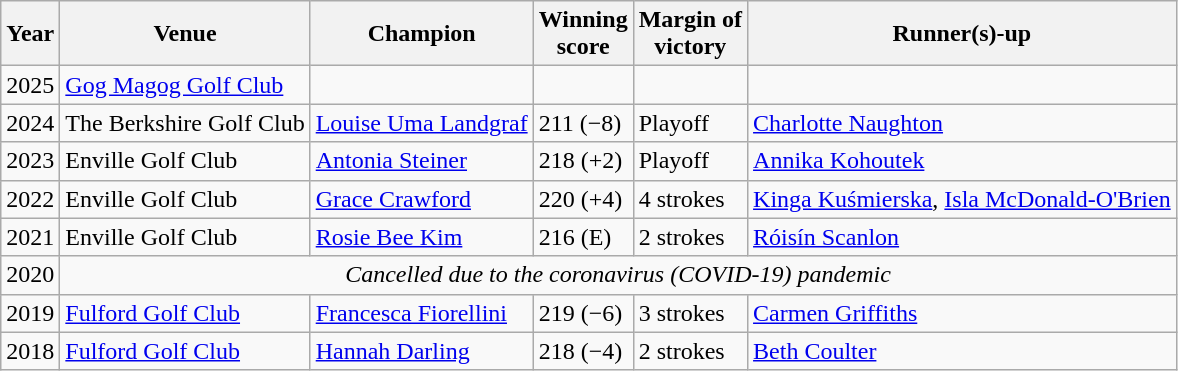<table class="wikitable">
<tr>
<th>Year</th>
<th>Venue</th>
<th>Champion</th>
<th>Winning<br>score</th>
<th>Margin of<br>victory</th>
<th>Runner(s)-up</th>
</tr>
<tr>
<td>2025</td>
<td><a href='#'>Gog Magog Golf Club</a></td>
<td></td>
<td></td>
<td></td>
<td></td>
</tr>
<tr>
<td>2024</td>
<td>The Berkshire Golf Club</td>
<td> <a href='#'>Louise Uma Landgraf</a></td>
<td>211 (−8)</td>
<td>Playoff</td>
<td> <a href='#'>Charlotte Naughton</a></td>
</tr>
<tr>
<td>2023</td>
<td>Enville Golf Club</td>
<td> <a href='#'>Antonia Steiner</a></td>
<td>218 (+2)</td>
<td>Playoff</td>
<td> <a href='#'>Annika Kohoutek</a></td>
</tr>
<tr>
<td>2022</td>
<td>Enville Golf Club</td>
<td> <a href='#'>Grace Crawford</a></td>
<td>220 (+4)</td>
<td>4 strokes</td>
<td> <a href='#'>Kinga Kuśmierska</a>,  <a href='#'>Isla McDonald-O'Brien</a></td>
</tr>
<tr>
<td>2021</td>
<td>Enville Golf Club</td>
<td> <a href='#'>Rosie Bee Kim</a></td>
<td>216 (E)</td>
<td>2 strokes</td>
<td> <a href='#'>Róisín Scanlon</a></td>
</tr>
<tr>
<td>2020</td>
<td colspan=5 align=center><em>Cancelled due to the coronavirus (COVID-19) pandemic</em></td>
</tr>
<tr>
<td>2019</td>
<td><a href='#'>Fulford Golf Club</a></td>
<td> <a href='#'>Francesca Fiorellini</a></td>
<td>219 (−6)</td>
<td>3 strokes</td>
<td> <a href='#'>Carmen Griffiths</a></td>
</tr>
<tr>
<td>2018</td>
<td><a href='#'>Fulford Golf Club</a></td>
<td> <a href='#'>Hannah Darling</a></td>
<td>218 (−4)</td>
<td>2 strokes</td>
<td> <a href='#'>Beth Coulter</a></td>
</tr>
</table>
